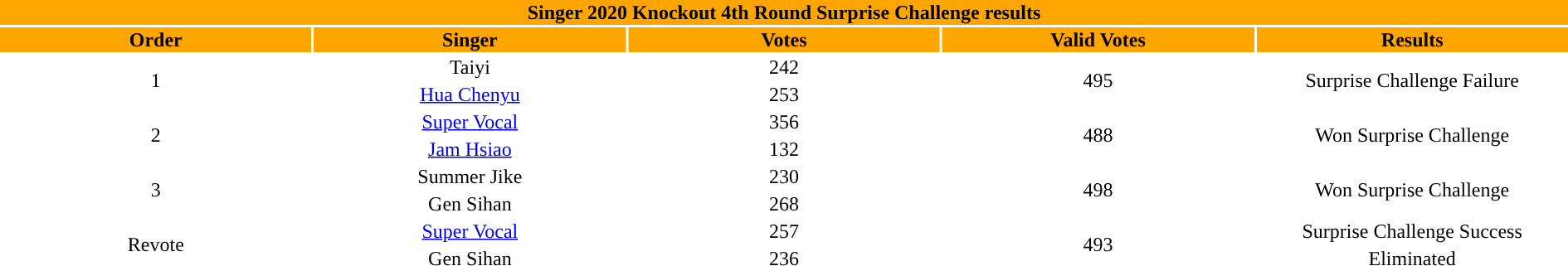<table width="100%" style="text-align:center">
<tr style="background:orange">
<th colspan="5"><div>Singer 2020 Knockout 4th Round Surprise Challenge results</div></th>
</tr>
<tr style="background:orange">
<th style="width:20%">Order</th>
<th style="width:20%">Singer</th>
<th style="width:20%">Votes</th>
<th style="width:20%">Valid Votes</th>
<th style="width:20%">Results</th>
</tr>
<tr>
<td rowspan=2>1</td>
<td>Taiyi</td>
<td>242</td>
<td rowspan=2>495</td>
<td rowspan=2>Surprise Challenge Failure</td>
</tr>
<tr>
<td><a href='#'>Hua Chenyu</a></td>
<td>253</td>
</tr>
<tr>
<td rowspan=2>2</td>
<td><a href='#'>Super Vocal</a></td>
<td>356</td>
<td rowspan=2>488</td>
<td rowspan=2>Won Surprise Challenge</td>
</tr>
<tr>
<td><a href='#'>Jam Hsiao</a></td>
<td>132</td>
</tr>
<tr>
<td rowspan=2>3</td>
<td>Summer Jike</td>
<td>230</td>
<td rowspan=2>498</td>
<td rowspan=2>Won Surprise Challenge</td>
</tr>
<tr>
<td>Gen Sihan</td>
<td>268</td>
</tr>
<tr>
<td rowspan=2>Revote</td>
<td><a href='#'>Super Vocal</a></td>
<td>257</td>
<td rowspan=2>493</td>
<td>Surprise Challenge Success</td>
</tr>
<tr>
<td>Gen Sihan</td>
<td>236</td>
<td>Eliminated</td>
</tr>
</table>
